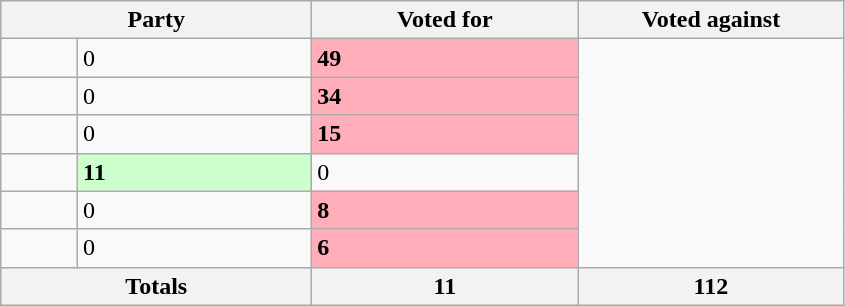<table class="wikitable">
<tr>
<th width=200 colspan="2">Party</th>
<th width=170>Voted for</th>
<th width=170>Voted against</th>
</tr>
<tr>
<td></td>
<td>0</td>
<td style="background-color:#FFAEB9;"><strong>49</strong></td>
</tr>
<tr>
<td></td>
<td>0</td>
<td style="background-color:#FFAEB9;"><strong>34</strong></td>
</tr>
<tr>
<td></td>
<td>0</td>
<td style="background-color:#FFAEB9;"><strong>15</strong></td>
</tr>
<tr>
<td></td>
<td style="background-color:#CCFFCC;"><strong>11</strong></td>
<td>0</td>
</tr>
<tr>
<td></td>
<td>0</td>
<td style="background-color:#FFAEB9;"><strong>8</strong></td>
</tr>
<tr>
<td></td>
<td>0</td>
<td style="background-color:#FFAEB9;"><strong>6</strong></td>
</tr>
<tr>
<th colspan=2>Totals</th>
<th>11</th>
<th>112</th>
</tr>
</table>
